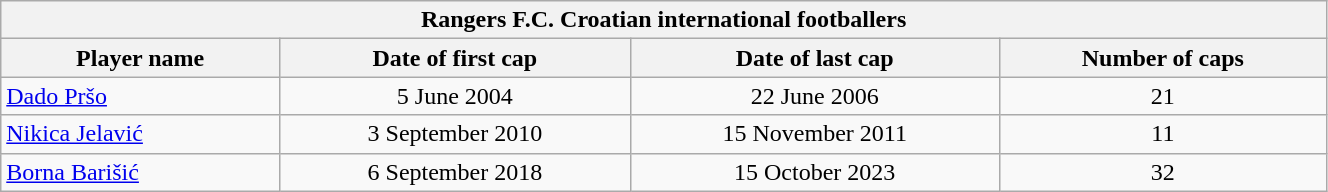<table class="wikitable plainrowheaders" style="width: 70%;">
<tr>
<th colspan=5>Rangers F.C. Croatian international footballers </th>
</tr>
<tr>
<th scope="col">Player name</th>
<th scope="col">Date of first cap</th>
<th scope="col">Date of last cap</th>
<th scope="col">Number of caps</th>
</tr>
<tr>
<td><a href='#'>Dado Pršo</a></td>
<td align="center">5 June 2004</td>
<td align="center">22 June 2006</td>
<td align="center">21</td>
</tr>
<tr>
<td><a href='#'>Nikica Jelavić</a></td>
<td align="center">3 September 2010</td>
<td align="center">15 November 2011</td>
<td align="center">11</td>
</tr>
<tr>
<td><a href='#'>Borna Barišić</a></td>
<td align="center">6 September 2018</td>
<td align="center">15 October 2023</td>
<td align="center">32</td>
</tr>
</table>
